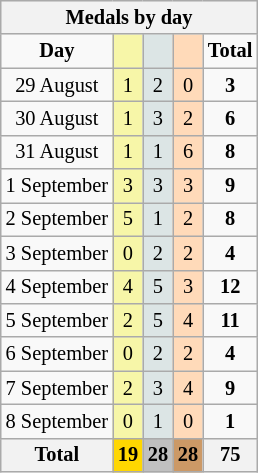<table class="wikitable" style="font-size:85%">
<tr style="background:#efefef;">
<th colspan=7><strong>Medals by day</strong></th>
</tr>
<tr align=center>
<td><strong>Day</strong></td>
<td bgcolor=#f7f6a8></td>
<td bgcolor=#dce5e5></td>
<td bgcolor=#ffdab9></td>
<td><strong>Total</strong></td>
</tr>
<tr align=center>
<td>29 August</td>
<td style="background:#F7F6A8;">1</td>
<td style="background:#DCE5E5;">2</td>
<td style="background:#FFDAB9;">0</td>
<td><strong>3</strong></td>
</tr>
<tr align=center>
<td>30 August</td>
<td style="background:#F7F6A8;">1</td>
<td style="background:#DCE5E5;">3</td>
<td style="background:#FFDAB9;">2</td>
<td><strong>6</strong></td>
</tr>
<tr align=center>
<td>31 August</td>
<td style="background:#F7F6A8;">1</td>
<td style="background:#DCE5E5;">1</td>
<td style="background:#FFDAB9;">6</td>
<td><strong>8</strong></td>
</tr>
<tr align=center>
<td>1 September</td>
<td style="background:#F7F6A8;">3</td>
<td style="background:#DCE5E5;">3</td>
<td style="background:#FFDAB9;">3</td>
<td><strong>9</strong></td>
</tr>
<tr align=center>
<td>2 September</td>
<td style="background:#F7F6A8;">5</td>
<td style="background:#DCE5E5;">1</td>
<td style="background:#FFDAB9;">2</td>
<td><strong>8</strong></td>
</tr>
<tr align=center>
<td>3 September</td>
<td style="background:#F7F6A8;">0</td>
<td style="background:#DCE5E5;">2</td>
<td style="background:#FFDAB9;">2</td>
<td><strong>4</strong></td>
</tr>
<tr align=center>
<td>4 September</td>
<td style="background:#F7F6A8;">4</td>
<td style="background:#DCE5E5;">5</td>
<td style="background:#FFDAB9;">3</td>
<td><strong>12</strong></td>
</tr>
<tr align=center>
<td>5 September</td>
<td style="background:#F7F6A8;">2</td>
<td style="background:#DCE5E5;">5</td>
<td style="background:#FFDAB9;">4</td>
<td><strong>11</strong></td>
</tr>
<tr align=center>
<td>6 September</td>
<td style="background:#F7F6A8;">0</td>
<td style="background:#DCE5E5;">2</td>
<td style="background:#FFDAB9;">2</td>
<td><strong>4</strong></td>
</tr>
<tr align=center>
<td>7 September</td>
<td style="background:#F7F6A8;">2</td>
<td style="background:#DCE5E5;">3</td>
<td style="background:#FFDAB9;">4</td>
<td><strong>9</strong></td>
</tr>
<tr align=center>
<td>8 September</td>
<td style="background:#F7F6A8;">0</td>
<td style="background:#DCE5E5;">1</td>
<td style="background:#FFDAB9;">0</td>
<td><strong>1</strong></td>
</tr>
<tr align=center>
<th><strong>Total</strong></th>
<th style="background:gold;"><strong>19</strong></th>
<th style="background:silver;"><strong>28</strong></th>
<th style="background:#c96;"><strong>28</strong></th>
<th><strong>75</strong></th>
</tr>
</table>
